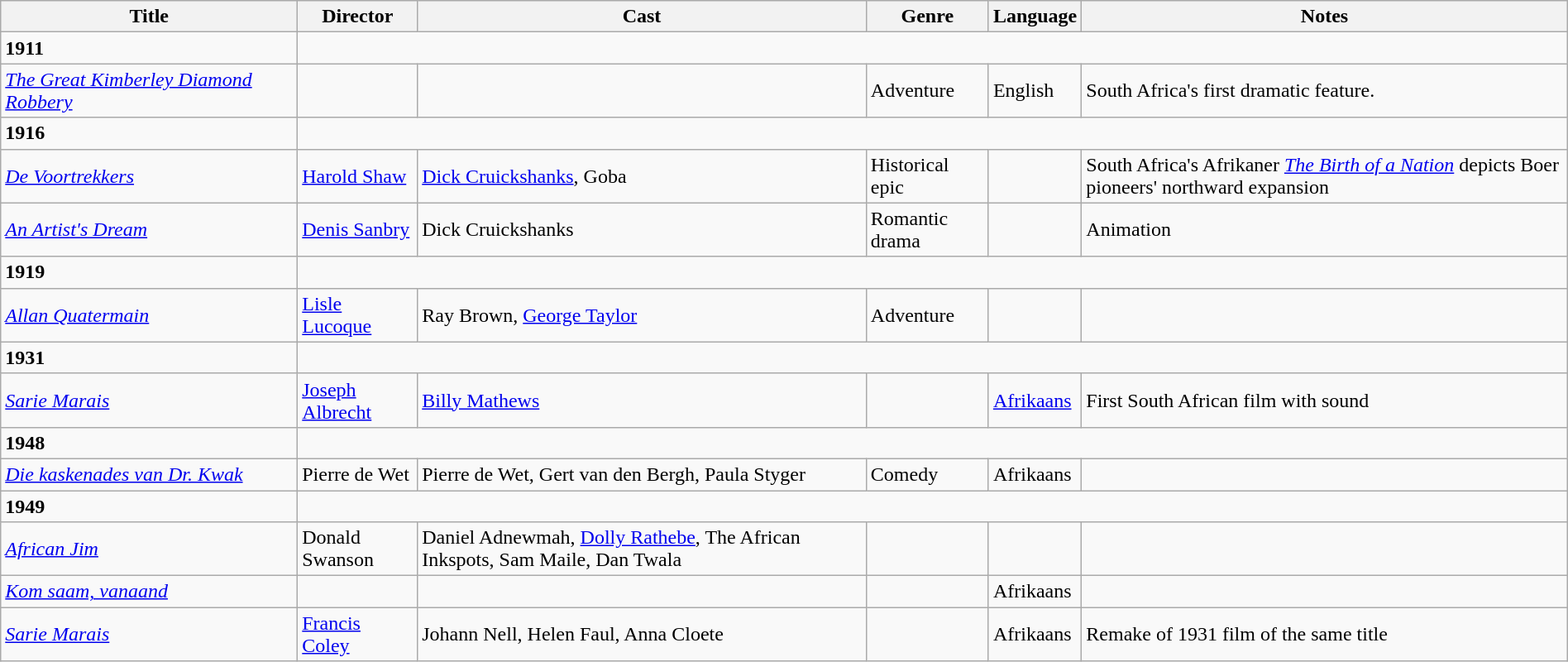<table class="wikitable" style="width:100%;">
<tr>
<th>Title</th>
<th>Director</th>
<th>Cast</th>
<th>Genre</th>
<th>Language</th>
<th>Notes</th>
</tr>
<tr>
<td><strong>1911</strong></td>
</tr>
<tr>
<td><em><a href='#'>The Great Kimberley Diamond Robbery</a></em></td>
<td></td>
<td></td>
<td>Adventure</td>
<td>English</td>
<td>South Africa's first dramatic feature.</td>
</tr>
<tr>
<td><strong>1916</strong></td>
</tr>
<tr>
<td><em><a href='#'>De Voortrekkers</a></em></td>
<td><a href='#'>Harold Shaw</a></td>
<td><a href='#'>Dick Cruickshanks</a>, Goba</td>
<td>Historical epic</td>
<td></td>
<td>South Africa's Afrikaner <em><a href='#'>The Birth of a Nation</a></em> depicts Boer pioneers' northward expansion</td>
</tr>
<tr>
<td><em><a href='#'>An Artist's Dream</a></em></td>
<td><a href='#'>Denis Sanbry</a></td>
<td>Dick Cruickshanks</td>
<td>Romantic drama</td>
<td></td>
<td>Animation</td>
</tr>
<tr>
<td><strong>1919</strong></td>
</tr>
<tr>
<td><em><a href='#'>Allan Quatermain</a></em></td>
<td><a href='#'>Lisle Lucoque</a></td>
<td>Ray Brown, <a href='#'>George Taylor</a></td>
<td>Adventure</td>
<td></td>
<td></td>
</tr>
<tr>
<td><strong>1931</strong></td>
</tr>
<tr>
<td><em><a href='#'>Sarie Marais</a></em></td>
<td><a href='#'>Joseph Albrecht</a></td>
<td><a href='#'>Billy Mathews</a></td>
<td></td>
<td><a href='#'>Afrikaans</a></td>
<td>First South African film with sound</td>
</tr>
<tr>
<td><strong>1948</strong></td>
</tr>
<tr>
<td nowrap><em><a href='#'>Die kaskenades van Dr. Kwak</a></em></td>
<td>Pierre de Wet</td>
<td>Pierre de Wet, Gert van den Bergh, Paula Styger</td>
<td>Comedy</td>
<td>Afrikaans</td>
<td></td>
</tr>
<tr>
<td><strong>1949</strong></td>
</tr>
<tr>
<td><em><a href='#'>African Jim</a></em></td>
<td>Donald Swanson</td>
<td>Daniel Adnewmah, <a href='#'>Dolly Rathebe</a>, The African Inkspots, Sam Maile, Dan Twala</td>
<td></td>
<td></td>
<td></td>
</tr>
<tr>
<td><em><a href='#'>Kom saam, vanaand</a></em></td>
<td></td>
<td></td>
<td></td>
<td>Afrikaans</td>
<td></td>
</tr>
<tr>
<td><em><a href='#'>Sarie Marais</a></em></td>
<td><a href='#'>Francis Coley</a></td>
<td>Johann Nell, Helen Faul, Anna Cloete</td>
<td></td>
<td>Afrikaans</td>
<td>Remake of 1931 film of the same title</td>
</tr>
</table>
